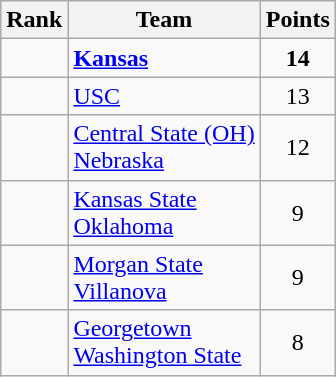<table class="wikitable sortable" style="text-align:center">
<tr>
<th>Rank</th>
<th>Team</th>
<th>Points</th>
</tr>
<tr>
<td></td>
<td align="left"><strong><a href='#'>Kansas</a></strong></td>
<td><strong>14</strong></td>
</tr>
<tr>
<td></td>
<td align="left"><a href='#'>USC</a></td>
<td>13</td>
</tr>
<tr>
<td></td>
<td align="left"><a href='#'>Central State (OH)</a><br><a href='#'>Nebraska</a></td>
<td>12</td>
</tr>
<tr>
<td></td>
<td align="left"><a href='#'>Kansas State</a><br><a href='#'>Oklahoma</a></td>
<td>9</td>
</tr>
<tr>
<td></td>
<td align="left"><a href='#'>Morgan State</a><br><a href='#'>Villanova</a></td>
<td>9</td>
</tr>
<tr>
<td></td>
<td align="left"><a href='#'>Georgetown</a><br><a href='#'>Washington State</a></td>
<td>8</td>
</tr>
</table>
